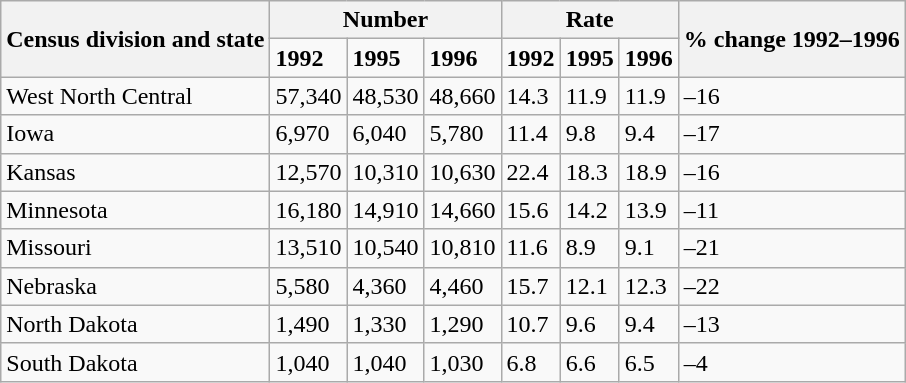<table class="wikitable">
<tr>
<th rowspan="2">Census division and state</th>
<th colspan="3">Number</th>
<th colspan="3">Rate</th>
<th rowspan="2">% change 1992–1996</th>
</tr>
<tr>
<td><strong>1992</strong></td>
<td><strong>1995</strong></td>
<td><strong>1996</strong></td>
<td><strong>1992</strong></td>
<td><strong>1995</strong></td>
<td><strong>1996</strong></td>
</tr>
<tr>
<td>West North Central</td>
<td>57,340</td>
<td>48,530</td>
<td>48,660</td>
<td>14.3</td>
<td>11.9</td>
<td>11.9</td>
<td>–16</td>
</tr>
<tr>
<td>Iowa</td>
<td>6,970</td>
<td>6,040</td>
<td>5,780</td>
<td>11.4</td>
<td>9.8</td>
<td>9.4</td>
<td>–17</td>
</tr>
<tr>
<td>Kansas</td>
<td>12,570</td>
<td>10,310</td>
<td>10,630</td>
<td>22.4</td>
<td>18.3</td>
<td>18.9</td>
<td>–16</td>
</tr>
<tr>
<td>Minnesota</td>
<td>16,180</td>
<td>14,910</td>
<td>14,660</td>
<td>15.6</td>
<td>14.2</td>
<td>13.9</td>
<td>–11</td>
</tr>
<tr>
<td>Missouri</td>
<td>13,510</td>
<td>10,540</td>
<td>10,810</td>
<td>11.6</td>
<td>8.9</td>
<td>9.1</td>
<td>–21</td>
</tr>
<tr>
<td>Nebraska</td>
<td>5,580</td>
<td>4,360</td>
<td>4,460</td>
<td>15.7</td>
<td>12.1</td>
<td>12.3</td>
<td>–22</td>
</tr>
<tr>
<td>North Dakota</td>
<td>1,490</td>
<td>1,330</td>
<td>1,290</td>
<td>10.7</td>
<td>9.6</td>
<td>9.4</td>
<td>–13</td>
</tr>
<tr>
<td>South Dakota</td>
<td>1,040</td>
<td>1,040</td>
<td>1,030</td>
<td>6.8</td>
<td>6.6</td>
<td>6.5</td>
<td>–4</td>
</tr>
</table>
